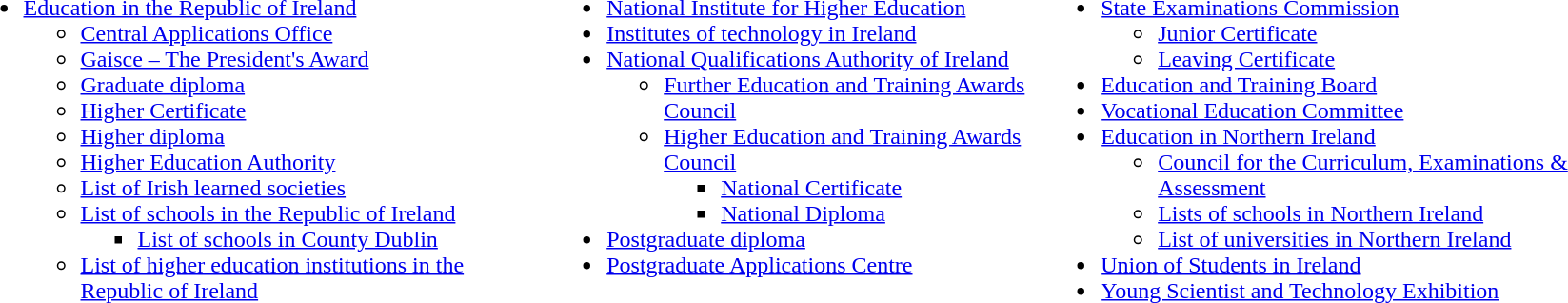<table width="90%">
<tr valign=top>
<td style= width="30%"><br><ul><li><a href='#'>Education in the Republic of Ireland</a><ul><li><a href='#'>Central Applications Office</a></li><li><a href='#'>Gaisce – The President's Award</a></li><li><a href='#'>Graduate diploma</a></li><li><a href='#'>Higher Certificate</a></li><li><a href='#'>Higher diploma</a></li><li><a href='#'>Higher Education Authority</a></li><li><a href='#'>List of Irish learned societies</a></li><li><a href='#'>List of schools in the Republic of Ireland</a><ul><li><a href='#'>List of schools in County Dublin</a></li></ul></li><li><a href='#'>List of higher education institutions in the Republic of Ireland</a></li></ul></li></ul></td>
<td></td>
<td style= width="30%"><br><ul><li><a href='#'>National Institute for Higher Education</a></li><li><a href='#'>Institutes of technology in Ireland</a></li><li><a href='#'>National Qualifications Authority of Ireland</a><ul><li><a href='#'>Further Education and Training Awards Council</a></li><li><a href='#'>Higher Education and Training Awards Council</a><ul><li><a href='#'>National Certificate</a></li><li><a href='#'>National Diploma</a></li></ul></li></ul></li><li><a href='#'>Postgraduate diploma</a></li><li><a href='#'>Postgraduate Applications Centre</a></li></ul></td>
<td></td>
<td style= width="30%"><br><ul><li><a href='#'>State Examinations Commission</a><ul><li><a href='#'>Junior Certificate</a></li><li><a href='#'>Leaving Certificate</a></li></ul></li><li><a href='#'>Education and Training Board</a></li><li><a href='#'>Vocational Education Committee</a></li><li><a href='#'>Education in Northern Ireland</a><ul><li><a href='#'>Council for the Curriculum, Examinations & Assessment</a></li><li><a href='#'>Lists of schools in Northern Ireland</a></li><li><a href='#'>List of universities in Northern Ireland</a></li></ul></li><li><a href='#'>Union of Students in Ireland</a></li><li><a href='#'>Young Scientist and Technology Exhibition</a></li></ul></td>
</tr>
</table>
